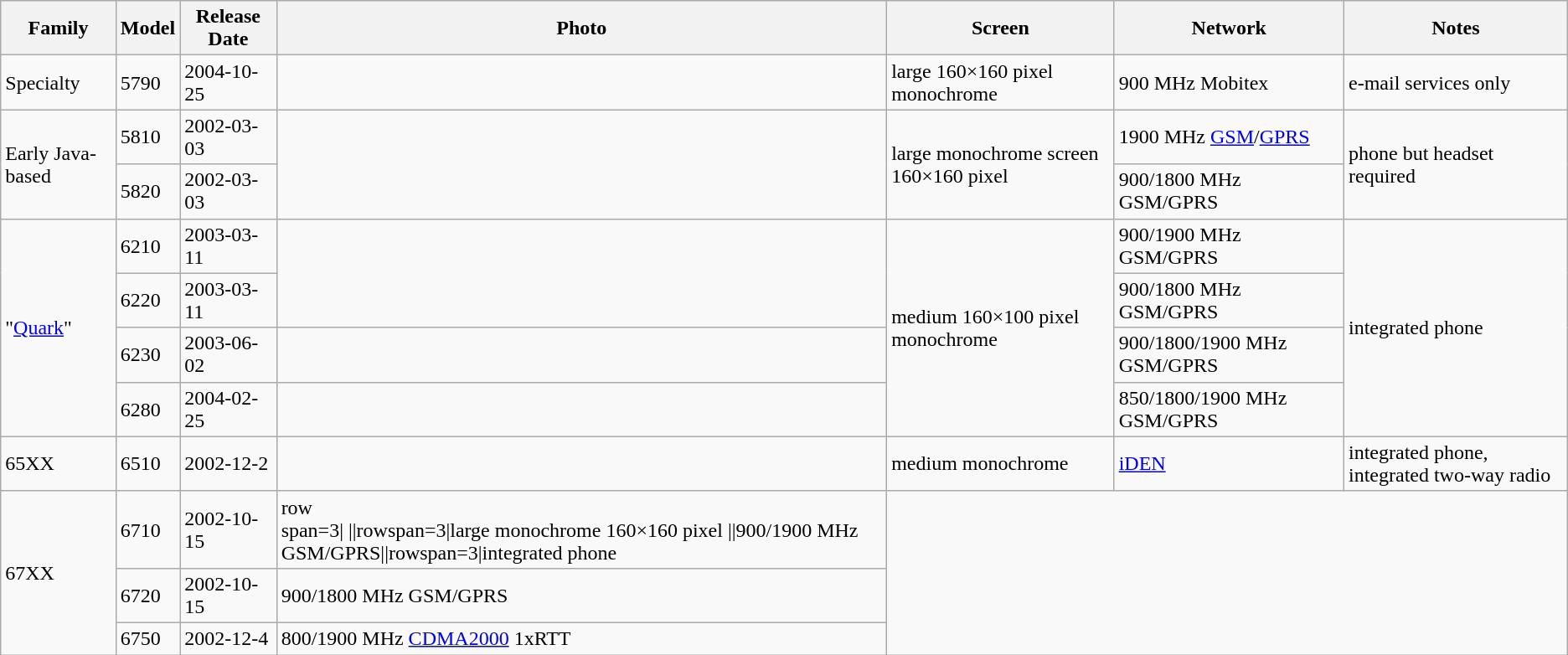<table class="wikitable sortable">
<tr>
<th>Family</th>
<th>Model</th>
<th>Release Date</th>
<th>Photo</th>
<th>Screen</th>
<th>Network</th>
<th>Notes</th>
</tr>
<tr>
<td rowspan=1>Specialty</td>
<td>5790</td>
<td>2004-10-25</td>
<td></td>
<td>large 160×160 pixel monochrome</td>
<td>900 MHz Mobitex</td>
<td>e-mail services only</td>
</tr>
<tr>
<td rowspan=2>Early Java-based</td>
<td>5810</td>
<td>2002-03-03</td>
<td rowspan="2"></td>
<td rowspan=2>large monochrome screen  160×160 pixel</td>
<td>1900 MHz <a href='#'>GSM</a>/<a href='#'>GPRS</a></td>
<td rowspan=2>phone but headset required</td>
</tr>
<tr>
<td>5820</td>
<td>2002-03-03</td>
<td>900/1800 MHz GSM/GPRS</td>
</tr>
<tr>
<td rowspan=4>"<a href='#'>Quark</a>"</td>
<td>6210</td>
<td>2003-03-11</td>
<td rowspan="2"></td>
<td rowspan=4>medium 160×100 pixel monochrome</td>
<td>900/1900 MHz GSM/GPRS</td>
<td rowspan=4>integrated phone</td>
</tr>
<tr>
<td>6220</td>
<td>2003-03-11</td>
<td>900/1800 MHz GSM/GPRS</td>
</tr>
<tr>
<td>6230</td>
<td>2003-06-02</td>
<td></td>
<td>900/1800/1900 MHz GSM/GPRS</td>
</tr>
<tr>
<td>6280</td>
<td>2004-02-25</td>
<td></td>
<td>850/1800/1900 MHz GSM/GPRS</td>
</tr>
<tr>
<td>65XX</td>
<td>6510</td>
<td>2002-12-2</td>
<td></td>
<td>medium monochrome</td>
<td><a href='#'>iDEN</a></td>
<td>integrated phone, integrated two-way radio</td>
</tr>
<tr>
<td rowspan=3>67XX</td>
<td>6710</td>
<td>2002-10-15</td>
<td>row<br>span=3| ||rowspan=3|large monochrome 160×160 pixel ||900/1900 MHz GSM/GPRS||rowspan=3|integrated phone</td>
</tr>
<tr>
<td>6720</td>
<td>2002-10-15</td>
<td>900/1800 MHz GSM/GPRS</td>
</tr>
<tr>
<td>6750</td>
<td>2002-12-4</td>
<td>800/1900 MHz <a href='#'>CDMA2000</a> 1xRTT</td>
</tr>
</table>
